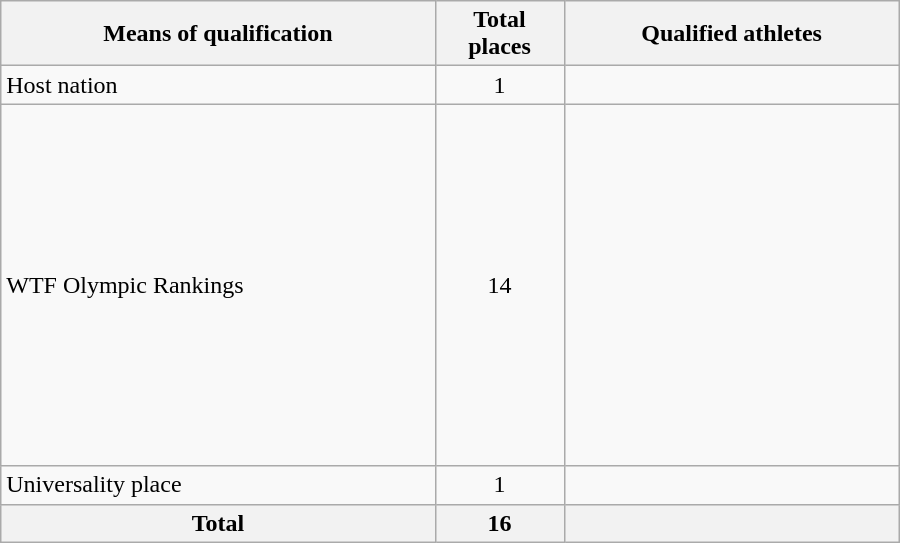<table class="wikitable" width=600>
<tr>
<th>Means of qualification</th>
<th>Total<br>places</th>
<th>Qualified athletes</th>
</tr>
<tr>
<td>Host nation</td>
<td align="center">1</td>
<td></td>
</tr>
<tr>
<td>WTF Olympic Rankings</td>
<td align="center">14</td>
<td><br><br><br><br><br><br><br><br><br><br><br><br><br></td>
</tr>
<tr>
<td>Universality place</td>
<td align="center">1</td>
<td></td>
</tr>
<tr>
<th>Total</th>
<th>16</th>
<th></th>
</tr>
</table>
